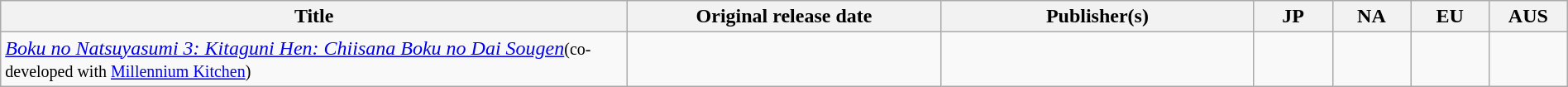<table class="wikitable sortable" style="width: 100%;">
<tr>
<th style="width:40%;">Title</th>
<th style="width:20%;">Original release date</th>
<th style="width:20%;">Publisher(s)</th>
<th style="width:5%;">JP</th>
<th style="width:5%;">NA</th>
<th style="width:5%;">EU</th>
<th style="width:5%;">AUS</th>
</tr>
<tr>
<td><em><a href='#'>Boku no Natsuyasumi 3: Kitaguni Hen: Chiisana Boku no Dai Sougen</a></em><small>(co-developed with <a href='#'>Millennium Kitchen</a>)</small></td>
<td></td>
<td></td>
<td></td>
<td></td>
<td></td>
<td></td>
</tr>
</table>
